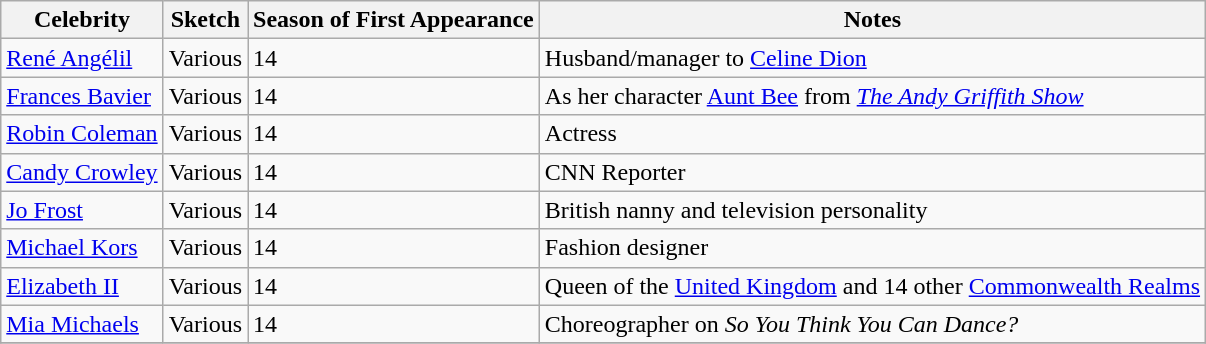<table class="wikitable">
<tr>
<th>Celebrity</th>
<th>Sketch</th>
<th>Season of First Appearance</th>
<th>Notes</th>
</tr>
<tr>
<td><a href='#'>René Angélil</a></td>
<td>Various</td>
<td>14</td>
<td>Husband/manager to <a href='#'>Celine Dion</a></td>
</tr>
<tr>
<td><a href='#'>Frances Bavier</a></td>
<td>Various</td>
<td>14</td>
<td>As her character <a href='#'>Aunt Bee</a> from <em><a href='#'>The Andy Griffith Show</a></em></td>
</tr>
<tr>
<td><a href='#'>Robin Coleman</a></td>
<td>Various</td>
<td>14</td>
<td>Actress</td>
</tr>
<tr>
<td><a href='#'>Candy Crowley</a></td>
<td>Various</td>
<td>14</td>
<td>CNN Reporter</td>
</tr>
<tr>
<td><a href='#'>Jo Frost</a></td>
<td>Various</td>
<td>14</td>
<td>British nanny and television personality</td>
</tr>
<tr>
<td><a href='#'>Michael Kors</a></td>
<td>Various</td>
<td>14</td>
<td>Fashion designer</td>
</tr>
<tr>
<td><a href='#'>Elizabeth II</a></td>
<td>Various</td>
<td>14</td>
<td>Queen of the <a href='#'>United Kingdom</a> and 14 other <a href='#'>Commonwealth Realms</a></td>
</tr>
<tr>
<td><a href='#'>Mia Michaels</a></td>
<td>Various</td>
<td>14</td>
<td>Choreographer on <em>So You Think You Can Dance?</em></td>
</tr>
<tr>
</tr>
</table>
